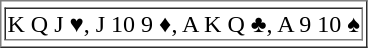<table border="1" | thumb "centre" |>
<tr ---->
</tr>
<tr ---->
<td>K Q J <span>♥</span>, J 10 9 <span>♦</span>, A K Q ♣, A 9 10 ♠</td>
</tr>
<tr ---->
</tr>
</table>
